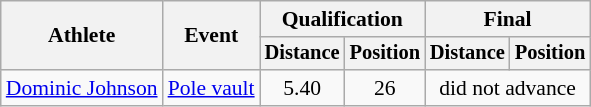<table class=wikitable style="font-size:90%">
<tr>
<th rowspan="2">Athlete</th>
<th rowspan="2">Event</th>
<th colspan="2">Qualification</th>
<th colspan="2">Final</th>
</tr>
<tr style="font-size:95%">
<th>Distance</th>
<th>Position</th>
<th>Distance</th>
<th>Position</th>
</tr>
<tr align=center>
<td align=left><a href='#'>Dominic Johnson</a></td>
<td align=left><a href='#'>Pole vault</a></td>
<td>5.40</td>
<td>26</td>
<td colspan=2>did not advance</td>
</tr>
</table>
